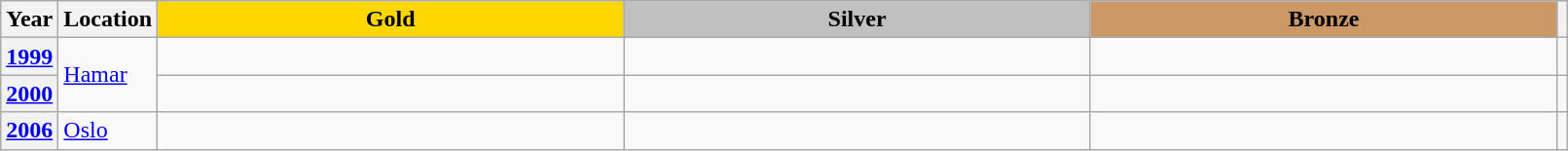<table class="wikitable unsortable" style="text-align:left; width:85%">
<tr>
<th scope="col" style="text-align:center">Year</th>
<th scope="col" style="text-align:center">Location</th>
<td scope="col" style="text-align:center; width:30%; background:gold"><strong>Gold</strong></td>
<td scope="col" style="text-align:center; width:30%; background:silver"><strong>Silver</strong></td>
<td scope="col" style="text-align:center; width:30%; background:#c96"><strong>Bronze</strong></td>
<th scope="col" style="text-align:center"></th>
</tr>
<tr>
<th scope="row" style="text-align:left"><a href='#'>1999</a></th>
<td rowspan="2"><a href='#'>Hamar</a></td>
<td></td>
<td></td>
<td></td>
<td></td>
</tr>
<tr>
<th scope="row" style="text-align:left"><a href='#'>2000</a></th>
<td></td>
<td></td>
<td></td>
<td></td>
</tr>
<tr>
<th scope="row" style="text-align:left"><a href='#'>2006</a></th>
<td><a href='#'>Oslo</a></td>
<td></td>
<td></td>
<td></td>
<td></td>
</tr>
</table>
